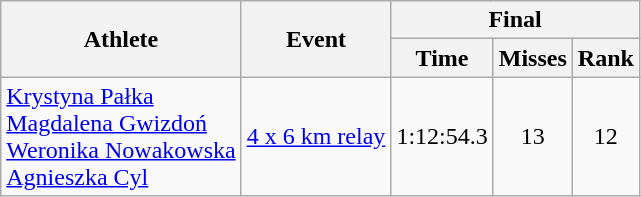<table class="wikitable">
<tr>
<th rowspan="2">Athlete</th>
<th rowspan="2">Event</th>
<th colspan="3">Final</th>
</tr>
<tr>
<th>Time</th>
<th>Misses</th>
<th>Rank</th>
</tr>
<tr align="center">
<td align="left"><a href='#'>Krystyna Pałka</a><br><a href='#'>Magdalena Gwizdoń</a><br><a href='#'>Weronika Nowakowska</a><br><a href='#'>Agnieszka Cyl</a></td>
<td><a href='#'>4 x 6 km relay</a></td>
<td>1:12:54.3</td>
<td>13</td>
<td>12</td>
</tr>
</table>
